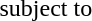<table>
<tr>
<td colspan="2"></td>
<td></td>
</tr>
<tr>
<td>subject to</td>
<td></td>
<td></td>
</tr>
<tr>
<td></td>
<td></td>
<td></td>
</tr>
</table>
